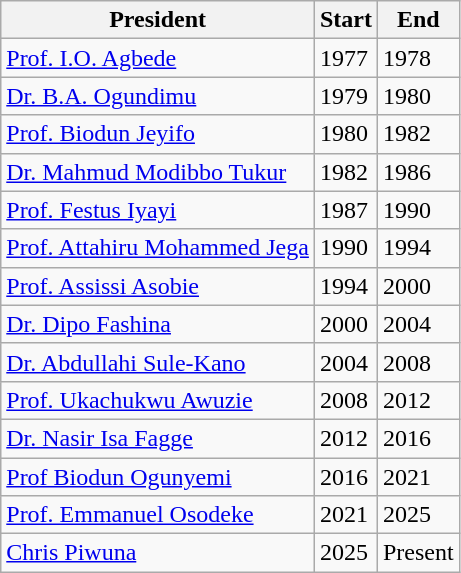<table class="wikitable">
<tr>
<th>President</th>
<th>Start</th>
<th>End</th>
</tr>
<tr>
<td><a href='#'>Prof. I.O. Agbede</a></td>
<td>1977</td>
<td>1978</td>
</tr>
<tr>
<td><a href='#'>Dr. B.A. Ogundimu</a></td>
<td>1979</td>
<td>1980</td>
</tr>
<tr>
<td><a href='#'>Prof. Biodun Jeyifo</a></td>
<td>1980</td>
<td>1982</td>
</tr>
<tr>
<td><a href='#'>Dr. Mahmud Modibbo Tukur</a></td>
<td>1982</td>
<td>1986</td>
</tr>
<tr>
<td><a href='#'>Prof. Festus Iyayi</a></td>
<td>1987</td>
<td>1990</td>
</tr>
<tr>
<td><a href='#'>Prof. Attahiru Mohammed Jega</a></td>
<td>1990</td>
<td>1994</td>
</tr>
<tr>
<td><a href='#'>Prof. Assissi Asobie</a></td>
<td>1994</td>
<td>2000</td>
</tr>
<tr>
<td><a href='#'>Dr. Dipo Fashina</a></td>
<td>2000</td>
<td>2004</td>
</tr>
<tr>
<td><a href='#'>Dr. Abdullahi Sule-Kano</a></td>
<td>2004</td>
<td>2008</td>
</tr>
<tr>
<td><a href='#'>Prof. Ukachukwu Awuzie</a></td>
<td>2008</td>
<td>2012</td>
</tr>
<tr>
<td><a href='#'>Dr. Nasir Isa Fagge</a></td>
<td>2012</td>
<td>2016</td>
</tr>
<tr>
<td><a href='#'>Prof Biodun Ogunyemi</a></td>
<td>2016</td>
<td>2021</td>
</tr>
<tr>
<td><a href='#'>Prof. Emmanuel Osodeke</a></td>
<td>2021</td>
<td>2025</td>
</tr>
<tr>
<td><a href='#'>Chris Piwuna</a></td>
<td>2025</td>
<td>Present</td>
</tr>
</table>
